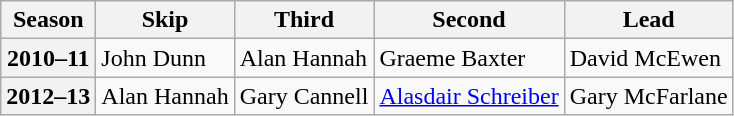<table class="wikitable">
<tr>
<th scope="col">Season</th>
<th scope="col">Skip</th>
<th scope="col">Third</th>
<th scope="col">Second</th>
<th scope="col">Lead</th>
</tr>
<tr>
<th scope="row">2010–11</th>
<td>John Dunn</td>
<td>Alan Hannah</td>
<td>Graeme Baxter</td>
<td>David McEwen</td>
</tr>
<tr>
<th scope="row">2012–13</th>
<td>Alan Hannah</td>
<td>Gary Cannell</td>
<td><a href='#'>Alasdair Schreiber</a></td>
<td>Gary McFarlane</td>
</tr>
</table>
